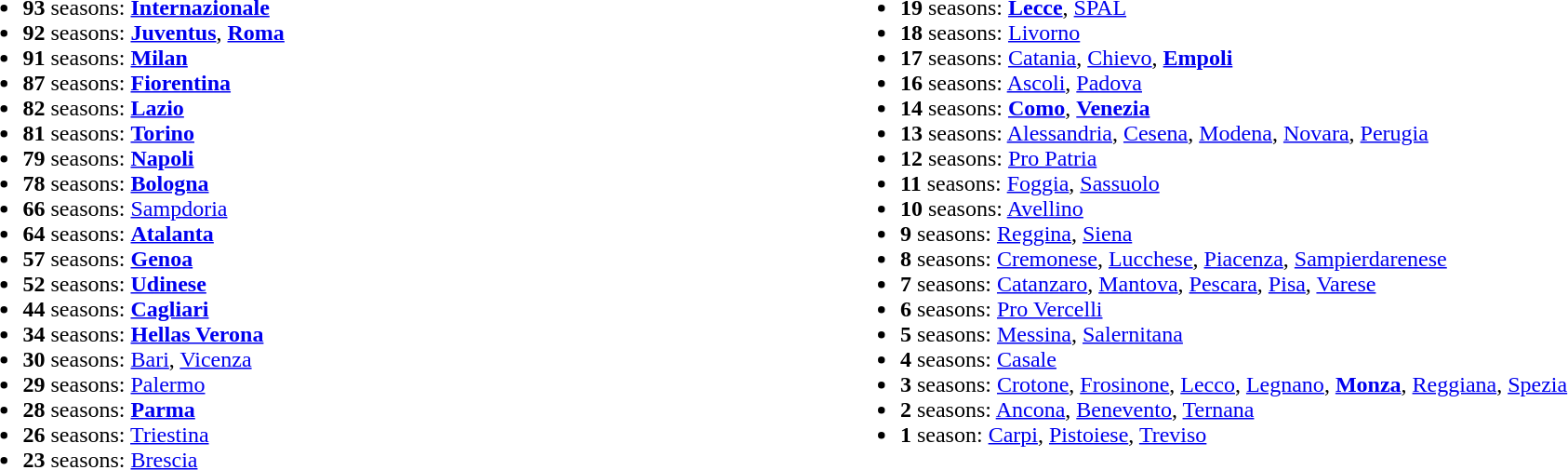<table>
<tr>
<td valign="top"></td>
<td style="width:50%; vertical-align:top;"><br><ul><li><strong>93</strong> seasons: <strong><a href='#'>Internazionale</a></strong></li><li><strong>92</strong> seasons: <strong><a href='#'>Juventus</a></strong>, <strong><a href='#'>Roma</a></strong></li><li><strong>91</strong> seasons: <strong><a href='#'>Milan</a></strong></li><li><strong>87</strong> seasons: <strong><a href='#'>Fiorentina</a></strong></li><li><strong>82</strong> seasons: <strong><a href='#'>Lazio</a></strong></li><li><strong>81</strong> seasons: <strong><a href='#'>Torino</a></strong></li><li><strong>79</strong> seasons: <strong><a href='#'>Napoli</a></strong></li><li><strong>78</strong> seasons: <strong><a href='#'>Bologna</a></strong></li><li><strong>66</strong> seasons: <a href='#'>Sampdoria</a></li><li><strong>64</strong> seasons: <strong><a href='#'>Atalanta</a></strong></li><li><strong>57</strong> seasons: <strong><a href='#'>Genoa</a></strong></li><li><strong>52</strong> seasons: <strong><a href='#'>Udinese</a></strong></li><li><strong>44</strong> seasons: <strong><a href='#'>Cagliari</a></strong></li><li><strong>34</strong> seasons: <strong><a href='#'>Hellas Verona</a></strong></li><li><strong>30</strong> seasons: <a href='#'>Bari</a>, <a href='#'>Vicenza</a></li><li><strong>29</strong> seasons: <a href='#'>Palermo</a></li><li><strong>28</strong> seasons: <strong><a href='#'>Parma</a></strong></li><li><strong>26</strong> seasons: <a href='#'>Triestina</a></li><li><strong>23</strong> seasons: <a href='#'>Brescia</a></li></ul></td>
<td style="width:50%; vertical-align:top;"><br><ul><li><strong>19</strong> seasons: <strong><a href='#'>Lecce</a></strong>, <a href='#'>SPAL</a></li><li><strong>18</strong> seasons: <a href='#'>Livorno</a></li><li><strong>17</strong> seasons: <a href='#'>Catania</a>, <a href='#'>Chievo</a>, <strong><a href='#'>Empoli</a></strong></li><li><strong>16</strong> seasons: <a href='#'>Ascoli</a>, <a href='#'>Padova</a></li><li><strong>14</strong> seasons: <strong><a href='#'>Como</a></strong>, <strong><a href='#'>Venezia</a></strong></li><li><strong>13</strong> seasons: <a href='#'>Alessandria</a>, <a href='#'>Cesena</a>, <a href='#'>Modena</a>, <a href='#'>Novara</a>, <a href='#'>Perugia</a></li><li><strong>12</strong> seasons: <a href='#'>Pro Patria</a></li><li><strong>11</strong> seasons: <a href='#'>Foggia</a>, <a href='#'>Sassuolo</a></li><li><strong>10</strong> seasons: <a href='#'>Avellino</a></li><li><strong>9</strong> seasons: <a href='#'>Reggina</a>, <a href='#'>Siena</a></li><li><strong>8</strong> seasons: <a href='#'>Cremonese</a>, <a href='#'>Lucchese</a>, <a href='#'>Piacenza</a>, <a href='#'>Sampierdarenese</a></li><li><strong>7</strong> seasons: <a href='#'>Catanzaro</a>, <a href='#'>Mantova</a>, <a href='#'>Pescara</a>, <a href='#'>Pisa</a>, <a href='#'>Varese</a></li><li><strong>6</strong> seasons: <a href='#'>Pro Vercelli</a></li><li><strong>5</strong> seasons: <a href='#'>Messina</a>, <a href='#'>Salernitana</a></li><li><strong>4</strong> seasons: <a href='#'>Casale</a></li><li><strong>3</strong> seasons: <a href='#'>Crotone</a>, <a href='#'>Frosinone</a>, <a href='#'>Lecco</a>, <a href='#'>Legnano</a>, <strong><a href='#'>Monza</a></strong>, <a href='#'>Reggiana</a>, <a href='#'>Spezia</a></li><li><strong>2</strong> seasons: <a href='#'>Ancona</a>, <a href='#'>Benevento</a>, <a href='#'>Ternana</a></li><li><strong>1</strong> season: <a href='#'>Carpi</a>, <a href='#'>Pistoiese</a>, <a href='#'>Treviso</a></li></ul></td>
</tr>
</table>
